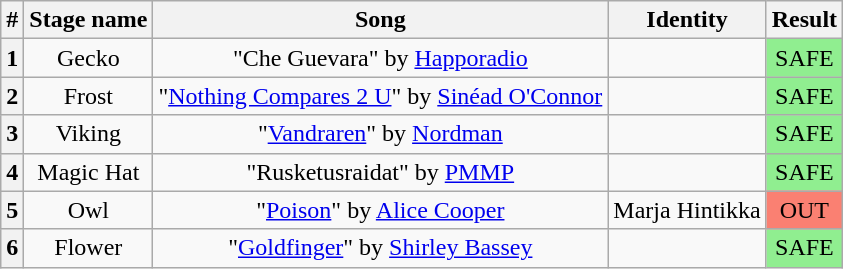<table class="wikitable plainrowheaders" style="text-align: center;">
<tr>
<th>#</th>
<th>Stage name</th>
<th>Song</th>
<th>Identity</th>
<th>Result</th>
</tr>
<tr>
<th>1</th>
<td>Gecko</td>
<td>"Che Guevara" by <a href='#'>Happoradio</a></td>
<td></td>
<td bgcolor=lightgreen>SAFE</td>
</tr>
<tr>
<th>2</th>
<td>Frost</td>
<td>"<a href='#'>Nothing Compares 2 U</a>" by <a href='#'>Sinéad O'Connor</a></td>
<td></td>
<td bgcolor=lightgreen>SAFE</td>
</tr>
<tr>
<th>3</th>
<td>Viking</td>
<td>"<a href='#'>Vandraren</a>" by <a href='#'>Nordman</a></td>
<td></td>
<td bgcolor=lightgreen>SAFE</td>
</tr>
<tr>
<th>4</th>
<td>Magic Hat</td>
<td>"Rusketusraidat" by <a href='#'>PMMP</a></td>
<td></td>
<td bgcolor=lightgreen>SAFE</td>
</tr>
<tr>
<th>5</th>
<td>Owl</td>
<td>"<a href='#'>Poison</a>" by <a href='#'>Alice Cooper</a></td>
<td>Marja Hintikka</td>
<td bgcolor=salmon>OUT</td>
</tr>
<tr>
<th>6</th>
<td>Flower</td>
<td>"<a href='#'>Goldfinger</a>" by <a href='#'>Shirley Bassey</a></td>
<td></td>
<td bgcolor=lightgreen>SAFE</td>
</tr>
</table>
